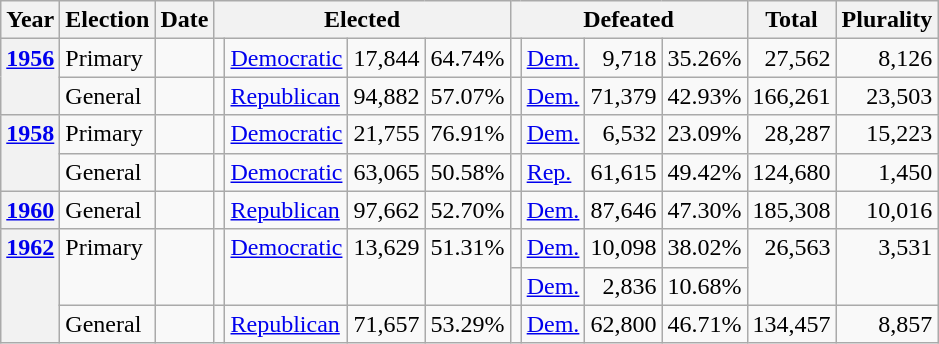<table class=wikitable>
<tr>
<th>Year</th>
<th>Election</th>
<th>Date</th>
<th ! colspan="4">Elected</th>
<th ! colspan="4">Defeated</th>
<th>Total</th>
<th>Plurality</th>
</tr>
<tr>
<th rowspan="2" valign="top"><a href='#'>1956</a></th>
<td valign="top">Primary</td>
<td valign="top"></td>
<td valign="top"></td>
<td valign="top" ><a href='#'>Democratic</a></td>
<td valign="top" align="right">17,844</td>
<td valign="top" align="right">64.74%</td>
<td valign="top"></td>
<td valign="top" ><a href='#'>Dem.</a></td>
<td valign="top" align="right">9,718</td>
<td valign="top" align="right">35.26%</td>
<td valign="top" align="right">27,562</td>
<td valign="top" align="right">8,126</td>
</tr>
<tr>
<td valign="top">General</td>
<td valign="top"></td>
<td valign="top"></td>
<td valign="top" ><a href='#'>Republican</a></td>
<td valign="top" align="right">94,882</td>
<td valign="top" align="right">57.07%</td>
<td valign="top"></td>
<td valign="top" ><a href='#'>Dem.</a></td>
<td valign="top" align="right">71,379</td>
<td valign="top" align="right">42.93%</td>
<td valign="top" align="right">166,261</td>
<td valign="top" align="right">23,503</td>
</tr>
<tr>
<th rowspan="2" valign="top"><a href='#'>1958</a></th>
<td valign="top">Primary</td>
<td valign="top"></td>
<td valign="top"></td>
<td valign="top" ><a href='#'>Democratic</a></td>
<td valign="top" align="right">21,755</td>
<td valign="top" align="right">76.91%</td>
<td valign="top"></td>
<td valign="top" ><a href='#'>Dem.</a></td>
<td valign="top" align="right">6,532</td>
<td valign="top" align="right">23.09%</td>
<td valign="top" align="right">28,287</td>
<td valign="top" align="right">15,223</td>
</tr>
<tr>
<td valign="top">General</td>
<td valign="top"></td>
<td valign="top"></td>
<td valign="top" ><a href='#'>Democratic</a></td>
<td valign="top" align="right">63,065</td>
<td valign="top" align="right">50.58%</td>
<td valign="top"></td>
<td valign="top" ><a href='#'>Rep.</a></td>
<td valign="top" align="right">61,615</td>
<td valign="top" align="right">49.42%</td>
<td valign="top" align="right">124,680</td>
<td valign="top" align="right">1,450</td>
</tr>
<tr>
<th valign="top"><a href='#'>1960</a></th>
<td valign="top">General</td>
<td valign="top"></td>
<td valign="top"></td>
<td valign="top" ><a href='#'>Republican</a></td>
<td valign="top" align="right">97,662</td>
<td valign="top" align="right">52.70%</td>
<td valign="top"></td>
<td valign="top" ><a href='#'>Dem.</a></td>
<td valign="top" align="right">87,646</td>
<td valign="top" align="right">47.30%</td>
<td valign="top" align="right">185,308</td>
<td valign="top" align="right">10,016</td>
</tr>
<tr>
<th rowspan="3" valign="top"><a href='#'>1962</a></th>
<td rowspan="2" valign="top">Primary</td>
<td rowspan="2" valign="top"></td>
<td rowspan="2" valign="top"></td>
<td rowspan="2" valign="top" ><a href='#'>Democratic</a></td>
<td rowspan="2" valign="top" align="right">13,629</td>
<td rowspan="2" valign="top" align="right">51.31%</td>
<td valign="top"></td>
<td valign="top" ><a href='#'>Dem.</a></td>
<td valign="top" align="right">10,098</td>
<td valign="top" align="right">38.02%</td>
<td rowspan="2" valign="top" align="right">26,563</td>
<td rowspan="2" valign="top" align="right">3,531</td>
</tr>
<tr>
<td valign="top"></td>
<td valign="top" ><a href='#'>Dem.</a></td>
<td valign="top" align="right">2,836</td>
<td valign="top" align="right">10.68%</td>
</tr>
<tr>
<td valign="top">General</td>
<td valign="top"></td>
<td valign="top"></td>
<td valign="top" ><a href='#'>Republican</a></td>
<td valign="top" align="right">71,657</td>
<td valign="top" align="right">53.29%</td>
<td valign="top"></td>
<td valign="top" ><a href='#'>Dem.</a></td>
<td valign="top" align="right">62,800</td>
<td valign="top" align="right">46.71%</td>
<td valign="top" align="right">134,457</td>
<td valign="top" align="right">8,857</td>
</tr>
</table>
